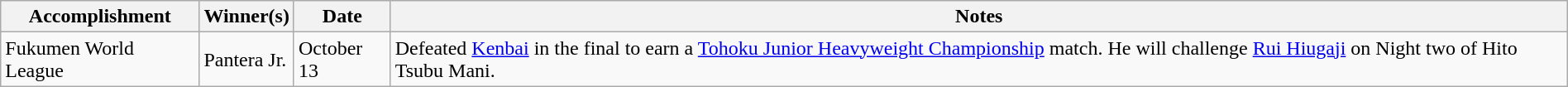<table class="wikitable" style="width:100%;">
<tr>
<th>Accomplishment</th>
<th>Winner(s)</th>
<th>Date</th>
<th>Notes</th>
</tr>
<tr>
<td>Fukumen World League</td>
<td>Pantera Jr.</td>
<td>October 13<br></td>
<td>Defeated <a href='#'>Kenbai</a> in the final to earn a <a href='#'>Tohoku Junior Heavyweight Championship</a> match. He will challenge <a href='#'>Rui Hiugaji</a> on Night two of Hito Tsubu Mani.</td>
</tr>
</table>
